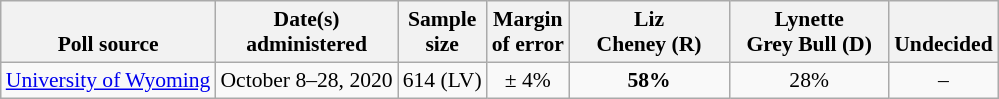<table class="wikitable" style="font-size:90%;text-align:center;">
<tr valign=bottom>
<th>Poll source</th>
<th>Date(s)<br>administered</th>
<th>Sample<br>size</th>
<th>Margin<br>of error</th>
<th style="width:100px;">Liz<br>Cheney (R)</th>
<th style="width:100px;">Lynette<br>Grey Bull (D)</th>
<th>Undecided</th>
</tr>
<tr>
<td style="text-align:left;"><a href='#'>University of Wyoming</a></td>
<td>October 8–28, 2020</td>
<td>614 (LV)</td>
<td>± 4%</td>
<td><strong>58%</strong></td>
<td>28%</td>
<td>–</td>
</tr>
</table>
